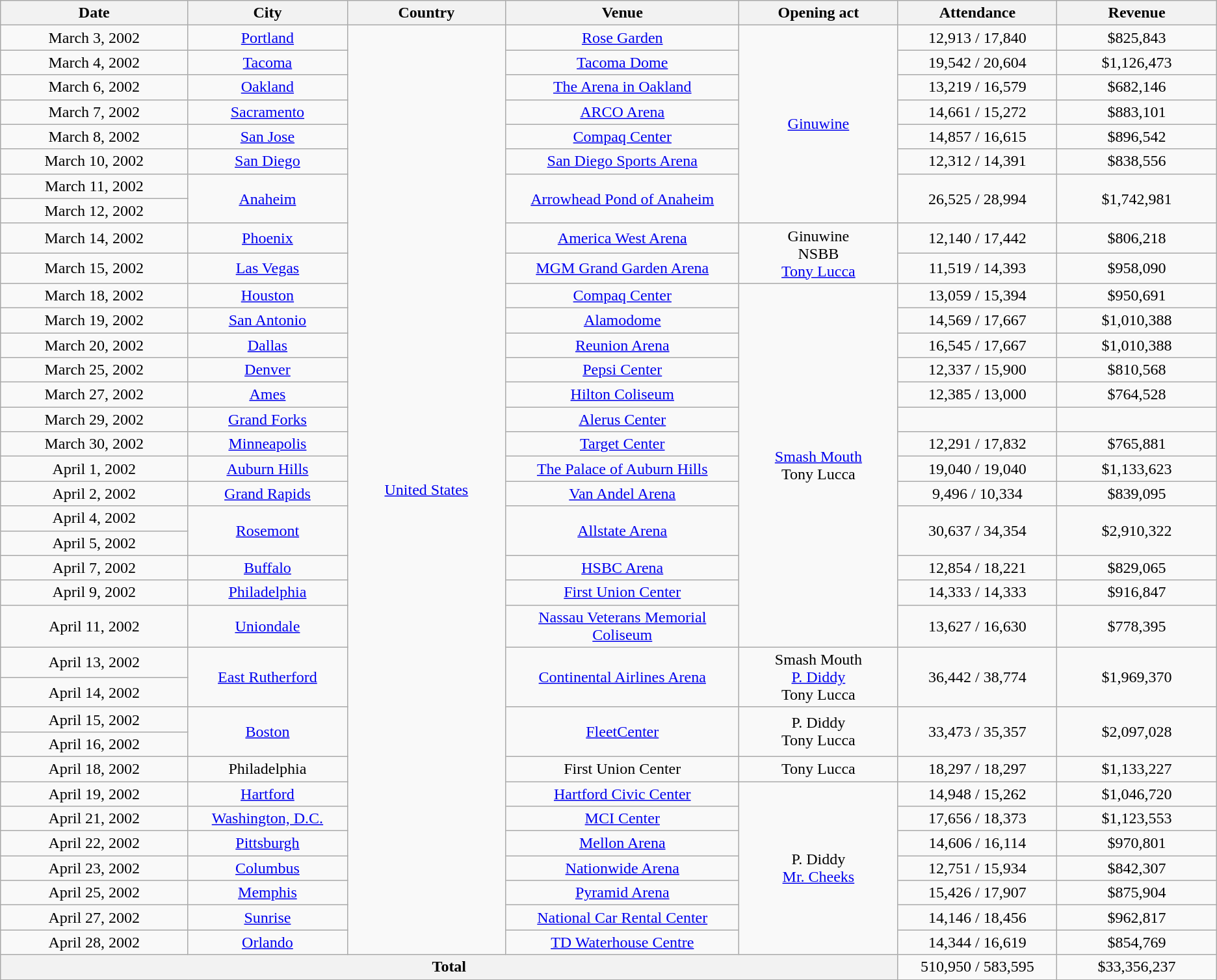<table class="wikitable" style="text-align:center;">
<tr>
<th scope="col" style="width:12em;">Date</th>
<th scope="col" style="width:10em;">City</th>
<th scope="col" style="width:10em;">Country</th>
<th scope="col" style="width:15em;">Venue</th>
<th scope="col" style="width:10em;">Opening act</th>
<th scope="col" style="width:10em;">Attendance</th>
<th scope="col" style="width:10em;">Revenue</th>
</tr>
<tr>
<td>March 3, 2002</td>
<td><a href='#'>Portland</a></td>
<td rowspan="36"><a href='#'>United States</a></td>
<td><a href='#'>Rose Garden</a></td>
<td rowspan="8"><a href='#'>Ginuwine</a></td>
<td>12,913 / 17,840</td>
<td>$825,843</td>
</tr>
<tr>
<td>March 4, 2002</td>
<td><a href='#'>Tacoma</a></td>
<td><a href='#'>Tacoma Dome</a></td>
<td>19,542 / 20,604</td>
<td>$1,126,473</td>
</tr>
<tr>
<td>March 6, 2002</td>
<td><a href='#'>Oakland</a></td>
<td><a href='#'>The Arena in Oakland</a></td>
<td>13,219 / 16,579</td>
<td>$682,146</td>
</tr>
<tr>
<td>March 7, 2002</td>
<td><a href='#'>Sacramento</a></td>
<td><a href='#'>ARCO Arena</a></td>
<td>14,661 / 15,272</td>
<td>$883,101</td>
</tr>
<tr>
<td>March 8, 2002</td>
<td><a href='#'>San Jose</a></td>
<td><a href='#'>Compaq Center</a></td>
<td>14,857 / 16,615</td>
<td>$896,542</td>
</tr>
<tr>
<td>March 10, 2002</td>
<td><a href='#'>San Diego</a></td>
<td><a href='#'>San Diego Sports Arena</a></td>
<td>12,312 / 14,391</td>
<td>$838,556</td>
</tr>
<tr>
<td>March 11, 2002</td>
<td rowspan="2"><a href='#'>Anaheim</a></td>
<td rowspan="2"><a href='#'>Arrowhead Pond of Anaheim</a></td>
<td rowspan="2">26,525 / 28,994</td>
<td rowspan="2">$1,742,981</td>
</tr>
<tr>
<td>March 12, 2002</td>
</tr>
<tr>
<td>March 14, 2002</td>
<td><a href='#'>Phoenix</a></td>
<td><a href='#'>America West Arena</a></td>
<td rowspan="2">Ginuwine<br>NSBB<br><a href='#'>Tony Lucca</a></td>
<td>12,140 / 17,442</td>
<td>$806,218</td>
</tr>
<tr>
<td>March 15, 2002</td>
<td><a href='#'>Las Vegas</a></td>
<td><a href='#'>MGM Grand Garden Arena</a></td>
<td>11,519 / 14,393</td>
<td>$958,090</td>
</tr>
<tr>
<td>March 18, 2002</td>
<td><a href='#'>Houston</a></td>
<td><a href='#'>Compaq Center</a></td>
<td rowspan="14"><a href='#'>Smash Mouth</a><br>Tony Lucca</td>
<td>13,059 / 15,394</td>
<td>$950,691</td>
</tr>
<tr>
<td>March 19, 2002</td>
<td><a href='#'>San Antonio</a></td>
<td><a href='#'>Alamodome</a></td>
<td>14,569 / 17,667</td>
<td>$1,010,388</td>
</tr>
<tr>
<td>March 20, 2002</td>
<td><a href='#'>Dallas</a></td>
<td><a href='#'>Reunion Arena</a></td>
<td>16,545 / 17,667</td>
<td>$1,010,388</td>
</tr>
<tr>
<td>March 25, 2002</td>
<td><a href='#'>Denver</a></td>
<td><a href='#'>Pepsi Center</a></td>
<td>12,337 / 15,900</td>
<td>$810,568</td>
</tr>
<tr>
<td>March 27, 2002</td>
<td><a href='#'>Ames</a></td>
<td><a href='#'>Hilton Coliseum</a></td>
<td>12,385 / 13,000</td>
<td>$764,528</td>
</tr>
<tr>
<td>March 29, 2002</td>
<td><a href='#'>Grand Forks</a></td>
<td><a href='#'>Alerus Center</a></td>
<td></td>
<td></td>
</tr>
<tr>
<td>March 30, 2002</td>
<td><a href='#'>Minneapolis</a></td>
<td><a href='#'>Target Center</a></td>
<td>12,291 / 17,832</td>
<td>$765,881</td>
</tr>
<tr>
<td>April 1, 2002</td>
<td><a href='#'>Auburn Hills</a></td>
<td><a href='#'>The Palace of Auburn Hills</a></td>
<td>19,040 / 19,040</td>
<td>$1,133,623</td>
</tr>
<tr>
<td>April 2, 2002</td>
<td><a href='#'>Grand Rapids</a></td>
<td><a href='#'>Van Andel Arena</a></td>
<td>9,496 / 10,334</td>
<td>$839,095</td>
</tr>
<tr>
<td>April 4, 2002</td>
<td rowspan="2"><a href='#'>Rosemont</a></td>
<td rowspan="2"><a href='#'>Allstate Arena</a></td>
<td rowspan="2">30,637 / 34,354</td>
<td rowspan="2">$2,910,322</td>
</tr>
<tr>
<td>April 5, 2002</td>
</tr>
<tr>
<td>April 7, 2002</td>
<td><a href='#'>Buffalo</a></td>
<td><a href='#'>HSBC Arena</a></td>
<td>12,854 / 18,221</td>
<td>$829,065</td>
</tr>
<tr>
<td>April 9, 2002</td>
<td><a href='#'>Philadelphia</a></td>
<td><a href='#'>First Union Center</a></td>
<td>14,333 / 14,333</td>
<td>$916,847</td>
</tr>
<tr>
<td>April 11, 2002</td>
<td><a href='#'>Uniondale</a></td>
<td><a href='#'>Nassau Veterans Memorial Coliseum</a></td>
<td>13,627 / 16,630</td>
<td>$778,395</td>
</tr>
<tr>
<td>April 13, 2002</td>
<td rowspan="2"><a href='#'>East Rutherford</a></td>
<td rowspan="2"><a href='#'>Continental Airlines Arena</a></td>
<td rowspan="2">Smash Mouth<br><a href='#'>P. Diddy</a><br>Tony Lucca</td>
<td rowspan="2">36,442 / 38,774</td>
<td rowspan="2">$1,969,370</td>
</tr>
<tr>
<td>April 14, 2002</td>
</tr>
<tr>
<td>April 15, 2002</td>
<td rowspan="2"><a href='#'>Boston</a></td>
<td rowspan="2"><a href='#'>FleetCenter</a></td>
<td rowspan="2">P. Diddy<br>Tony Lucca</td>
<td rowspan="2">33,473 / 35,357</td>
<td rowspan="2">$2,097,028</td>
</tr>
<tr>
<td>April 16, 2002</td>
</tr>
<tr>
<td>April 18, 2002</td>
<td>Philadelphia</td>
<td>First Union Center</td>
<td>Tony Lucca</td>
<td>18,297 / 18,297</td>
<td>$1,133,227</td>
</tr>
<tr>
<td>April 19, 2002</td>
<td><a href='#'>Hartford</a></td>
<td><a href='#'>Hartford Civic Center</a></td>
<td rowspan="7">P. Diddy<br><a href='#'>Mr. Cheeks</a></td>
<td>14,948 / 15,262</td>
<td>$1,046,720</td>
</tr>
<tr>
<td>April 21, 2002</td>
<td><a href='#'>Washington, D.C.</a></td>
<td><a href='#'>MCI Center</a></td>
<td>17,656 / 18,373</td>
<td>$1,123,553</td>
</tr>
<tr>
<td>April 22, 2002</td>
<td><a href='#'>Pittsburgh</a></td>
<td><a href='#'>Mellon Arena</a></td>
<td>14,606 / 16,114</td>
<td>$970,801</td>
</tr>
<tr>
<td>April 23, 2002</td>
<td><a href='#'>Columbus</a></td>
<td><a href='#'>Nationwide Arena</a></td>
<td>12,751 / 15,934</td>
<td>$842,307</td>
</tr>
<tr>
<td>April 25, 2002</td>
<td><a href='#'>Memphis</a></td>
<td><a href='#'>Pyramid Arena</a></td>
<td>15,426 / 17,907</td>
<td>$875,904</td>
</tr>
<tr>
<td>April 27, 2002</td>
<td><a href='#'>Sunrise</a></td>
<td><a href='#'>National Car Rental Center</a></td>
<td>14,146 / 18,456</td>
<td>$962,817</td>
</tr>
<tr>
<td>April 28, 2002</td>
<td><a href='#'>Orlando</a></td>
<td><a href='#'>TD Waterhouse Centre</a></td>
<td>14,344 / 16,619</td>
<td>$854,769</td>
</tr>
<tr>
<th colspan="5">Total</th>
<td>510,950 / 583,595 </td>
<td>$33,356,237</td>
</tr>
<tr>
</tr>
</table>
